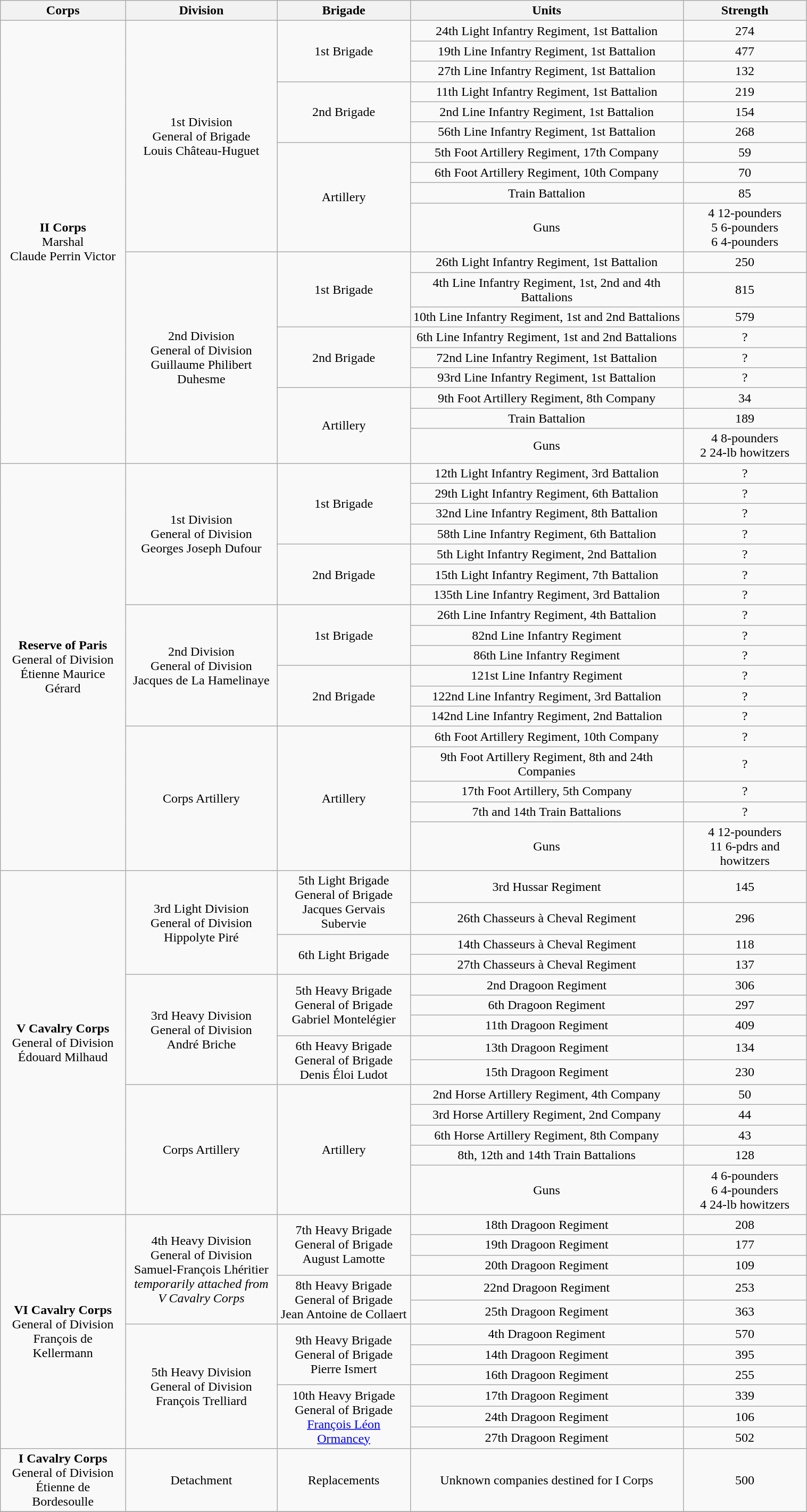<table class="wikitable collapsible collapsed" style="text-align:center; width:80%;">
<tr>
<th>Corps</th>
<th>Division</th>
<th>Brigade</th>
<th>Units</th>
<th>Strength</th>
</tr>
<tr>
<td ROWSPAN=19><strong>II Corps</strong><br>Marshal<br>Claude Perrin Victor</td>
<td ROWSPAN=10>1st Division<br>General of Brigade<br>Louis Château-Huguet</td>
<td ROWSPAN=3>1st Brigade</td>
<td>24th Light Infantry Regiment, 1st Battalion</td>
<td>274</td>
</tr>
<tr>
<td>19th Line Infantry Regiment, 1st Battalion</td>
<td>477</td>
</tr>
<tr>
<td>27th Line Infantry Regiment, 1st Battalion</td>
<td>132</td>
</tr>
<tr>
<td ROWSPAN=3>2nd Brigade</td>
<td>11th Light Infantry Regiment, 1st Battalion</td>
<td>219</td>
</tr>
<tr>
<td>2nd Line Infantry Regiment, 1st Battalion</td>
<td>154</td>
</tr>
<tr>
<td>56th Line Infantry Regiment, 1st Battalion</td>
<td>268</td>
</tr>
<tr>
<td ROWSPAN=4>Artillery</td>
<td>5th Foot Artillery Regiment, 17th Company</td>
<td>59</td>
</tr>
<tr>
<td>6th Foot Artillery Regiment, 10th Company</td>
<td>70</td>
</tr>
<tr>
<td>Train Battalion</td>
<td>85</td>
</tr>
<tr>
<td>Guns</td>
<td>4 12-pounders<br>5 6-pounders<br>6 4-pounders</td>
</tr>
<tr>
<td ROWSPAN=9>2nd Division<br>General of Division<br>Guillaume Philibert Duhesme</td>
<td ROWSPAN=3>1st Brigade</td>
<td>26th Light Infantry Regiment, 1st Battalion</td>
<td>250</td>
</tr>
<tr>
<td>4th Line Infantry Regiment, 1st, 2nd and 4th Battalions</td>
<td>815</td>
</tr>
<tr>
<td>10th Line Infantry Regiment, 1st and 2nd Battalions</td>
<td>579</td>
</tr>
<tr>
<td ROWSPAN=3>2nd Brigade</td>
<td>6th Line Infantry Regiment, 1st and 2nd Battalions</td>
<td>?</td>
</tr>
<tr>
<td>72nd Line Infantry Regiment, 1st Battalion</td>
<td>?</td>
</tr>
<tr>
<td>93rd Line Infantry Regiment, 1st Battalion</td>
<td>?</td>
</tr>
<tr>
<td ROWSPAN=3>Artillery</td>
<td>9th Foot Artillery Regiment, 8th Company</td>
<td>34</td>
</tr>
<tr>
<td>Train Battalion</td>
<td>189</td>
</tr>
<tr>
<td>Guns</td>
<td>4 8-pounders<br>2 24-lb howitzers</td>
</tr>
<tr>
<td ROWSPAN=18><strong>Reserve of Paris</strong><br>General of Division<br>Étienne Maurice Gérard</td>
<td ROWSPAN=7>1st Division<br>General of Division<br>Georges Joseph Dufour</td>
<td ROWSPAN=4>1st Brigade</td>
<td>12th Light Infantry Regiment, 3rd Battalion</td>
<td>?</td>
</tr>
<tr>
<td>29th Light Infantry Regiment, 6th Battalion</td>
<td>?</td>
</tr>
<tr>
<td>32nd Line Infantry Regiment, 8th Battalion</td>
<td>?</td>
</tr>
<tr>
<td>58th Line Infantry Regiment, 6th Battalion</td>
<td>?</td>
</tr>
<tr>
<td ROWSPAN=3>2nd Brigade</td>
<td>5th Light Infantry Regiment, 2nd Battalion</td>
<td>?</td>
</tr>
<tr>
<td>15th Light Infantry Regiment, 7th Battalion</td>
<td>?</td>
</tr>
<tr>
<td>135th Line Infantry Regiment, 3rd Battalion</td>
<td>?</td>
</tr>
<tr>
<td ROWSPAN=6>2nd Division<br>General of Division<br>Jacques de La Hamelinaye</td>
<td ROWSPAN=3>1st Brigade</td>
<td>26th Line Infantry Regiment, 4th Battalion</td>
<td>?</td>
</tr>
<tr>
<td>82nd Line Infantry Regiment</td>
<td>?</td>
</tr>
<tr>
<td>86th Line Infantry Regiment</td>
<td>?</td>
</tr>
<tr>
<td ROWSPAN=3>2nd Brigade</td>
<td>121st Line Infantry Regiment</td>
<td>?</td>
</tr>
<tr>
<td>122nd Line Infantry Regiment, 3rd Battalion</td>
<td>?</td>
</tr>
<tr>
<td>142nd Line Infantry Regiment, 2nd Battalion</td>
<td>?</td>
</tr>
<tr>
<td ROWSPAN=5>Corps Artillery</td>
<td ROWSPAN=5>Artillery</td>
<td>6th Foot Artillery Regiment, 10th Company</td>
<td>?</td>
</tr>
<tr>
<td>9th Foot Artillery Regiment, 8th and 24th Companies</td>
<td>?</td>
</tr>
<tr>
<td>17th Foot Artillery, 5th Company</td>
<td>?</td>
</tr>
<tr>
<td>7th and 14th Train Battalions</td>
<td>?</td>
</tr>
<tr>
<td>Guns</td>
<td>4 12-pounders<br>11 6-pdrs and howitzers</td>
</tr>
<tr>
<td ROWSPAN=14><strong>V Cavalry Corps</strong><br>General of Division<br>Édouard Milhaud</td>
<td ROWSPAN=4>3rd Light Division<br>General of Division<br>Hippolyte Piré</td>
<td ROWSPAN=2>5th Light Brigade<br>General of Brigade<br>Jacques Gervais Subervie</td>
<td>3rd Hussar Regiment</td>
<td>145</td>
</tr>
<tr>
<td>26th Chasseurs à Cheval Regiment</td>
<td>296</td>
</tr>
<tr>
<td ROWSPAN=2>6th Light Brigade</td>
<td>14th Chasseurs à Cheval Regiment</td>
<td>118</td>
</tr>
<tr>
<td>27th Chasseurs à Cheval Regiment</td>
<td>137</td>
</tr>
<tr>
<td ROWSPAN=5>3rd Heavy Division<br>General of Division<br>André Briche</td>
<td ROWSPAN=3>5th Heavy Brigade<br>General of Brigade<br>Gabriel Montelégier</td>
<td>2nd Dragoon Regiment</td>
<td>306</td>
</tr>
<tr>
<td>6th Dragoon Regiment</td>
<td>297</td>
</tr>
<tr>
<td>11th Dragoon Regiment</td>
<td>409</td>
</tr>
<tr>
<td ROWSPAN=2>6th Heavy Brigade<br>General of Brigade<br>Denis Éloi Ludot</td>
<td>13th Dragoon Regiment</td>
<td>134</td>
</tr>
<tr>
<td>15th Dragoon Regiment</td>
<td>230</td>
</tr>
<tr>
<td ROWSPAN=5>Corps Artillery</td>
<td ROWSPAN=5>Artillery</td>
<td>2nd Horse Artillery Regiment, 4th Company</td>
<td>50</td>
</tr>
<tr>
<td>3rd Horse Artillery Regiment, 2nd Company</td>
<td>44</td>
</tr>
<tr>
<td>6th Horse Artillery Regiment, 8th Company</td>
<td>43</td>
</tr>
<tr>
<td>8th, 12th and 14th Train Battalions</td>
<td>128</td>
</tr>
<tr>
<td>Guns</td>
<td>4 6-pounders<br>6 4-pounders<br>4 24-lb howitzers</td>
</tr>
<tr>
<td ROWSPAN=11><strong>VI Cavalry Corps</strong><br>General of Division<br>François de Kellermann</td>
<td ROWSPAN=5>4th Heavy Division<br>General of Division<br>Samuel-François Lhéritier<br><em>temporarily attached from</em><br><em>V Cavalry Corps</em></td>
<td ROWSPAN=3>7th Heavy Brigade<br>General of Brigade<br>August Lamotte</td>
<td>18th Dragoon Regiment</td>
<td>208</td>
</tr>
<tr>
<td>19th Dragoon Regiment</td>
<td>177</td>
</tr>
<tr>
<td>20th Dragoon Regiment</td>
<td>109</td>
</tr>
<tr>
<td ROWSPAN=2>8th Heavy Brigade<br>General of Brigade<br>Jean Antoine de Collaert</td>
<td>22nd Dragoon Regiment</td>
<td>253</td>
</tr>
<tr>
<td>25th Dragoon Regiment</td>
<td>363</td>
</tr>
<tr>
<td ROWSPAN=6>5th Heavy Division<br>General of Division<br>François Trelliard</td>
<td ROWSPAN=3>9th Heavy Brigade<br>General of Brigade<br>Pierre Ismert</td>
<td>4th Dragoon Regiment</td>
<td>570</td>
</tr>
<tr>
<td>14th Dragoon Regiment</td>
<td>395</td>
</tr>
<tr>
<td>16th Dragoon Regiment</td>
<td>255</td>
</tr>
<tr>
<td ROWSPAN=3>10th Heavy Brigade<br>General of Brigade<br><a href='#'>François Léon Ormancey</a></td>
<td>17th Dragoon Regiment</td>
<td>339</td>
</tr>
<tr>
<td>24th Dragoon Regiment</td>
<td>106</td>
</tr>
<tr>
<td>27th Dragoon Regiment</td>
<td>502</td>
</tr>
<tr>
<td ROWSPAN=1><strong>I Cavalry Corps</strong><br>General of Division<br>Étienne de Bordesoulle</td>
<td ROWSPAN=1>Detachment</td>
<td ROWSPAN=1>Replacements</td>
<td>Unknown companies destined for I Corps</td>
<td>500</td>
</tr>
<tr>
</tr>
</table>
